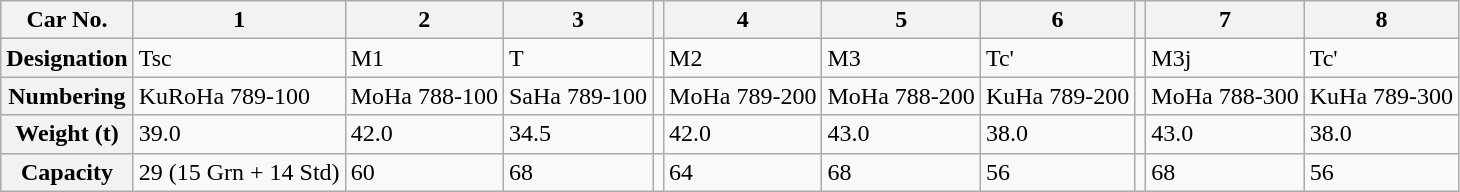<table class="wikitable">
<tr>
<th>Car No.</th>
<th>1</th>
<th>2</th>
<th>3</th>
<th></th>
<th>4</th>
<th>5</th>
<th>6</th>
<th></th>
<th>7</th>
<th>8</th>
</tr>
<tr>
<th>Designation</th>
<td>Tsc</td>
<td>M1</td>
<td>T</td>
<td></td>
<td>M2</td>
<td>M3</td>
<td>Tc'</td>
<td></td>
<td>M3j</td>
<td>Tc'</td>
</tr>
<tr>
<th>Numbering</th>
<td>KuRoHa 789-100</td>
<td>MoHa 788-100</td>
<td>SaHa 789-100</td>
<td></td>
<td>MoHa 789-200</td>
<td>MoHa 788-200</td>
<td>KuHa 789-200</td>
<td></td>
<td>MoHa 788-300</td>
<td>KuHa 789-300</td>
</tr>
<tr>
<th>Weight (t)</th>
<td>39.0</td>
<td>42.0</td>
<td>34.5</td>
<td></td>
<td>42.0</td>
<td>43.0</td>
<td>38.0</td>
<td></td>
<td>43.0</td>
<td>38.0</td>
</tr>
<tr>
<th>Capacity</th>
<td>29 (15 Grn + 14 Std)</td>
<td>60</td>
<td>68</td>
<td></td>
<td>64</td>
<td>68</td>
<td>56</td>
<td></td>
<td>68</td>
<td>56</td>
</tr>
</table>
